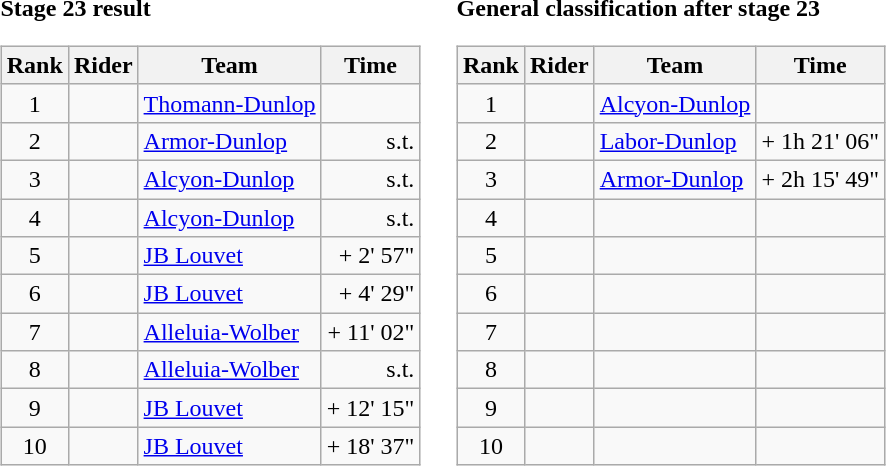<table>
<tr>
<td><strong>Stage 23 result</strong><br><table class="wikitable">
<tr>
<th scope="col">Rank</th>
<th scope="col">Rider</th>
<th scope="col">Team</th>
<th scope="col">Time</th>
</tr>
<tr>
<td style="text-align:center;">1</td>
<td></td>
<td><a href='#'>Thomann-Dunlop</a></td>
<td style="text-align:right;"></td>
</tr>
<tr>
<td style="text-align:center;">2</td>
<td></td>
<td><a href='#'>Armor-Dunlop</a></td>
<td style="text-align:right;">s.t.</td>
</tr>
<tr>
<td style="text-align:center;">3</td>
<td></td>
<td><a href='#'>Alcyon-Dunlop</a></td>
<td style="text-align:right;">s.t.</td>
</tr>
<tr>
<td style="text-align:center;">4</td>
<td></td>
<td><a href='#'>Alcyon-Dunlop</a></td>
<td style="text-align:right;">s.t.</td>
</tr>
<tr>
<td style="text-align:center;">5</td>
<td></td>
<td><a href='#'>JB Louvet</a></td>
<td style="text-align:right;">+ 2' 57"</td>
</tr>
<tr>
<td style="text-align:center;">6</td>
<td></td>
<td><a href='#'>JB Louvet</a></td>
<td style="text-align:right;">+ 4' 29"</td>
</tr>
<tr>
<td style="text-align:center;">7</td>
<td></td>
<td><a href='#'>Alleluia-Wolber</a></td>
<td style="text-align:right;">+ 11' 02"</td>
</tr>
<tr>
<td style="text-align:center;">8</td>
<td></td>
<td><a href='#'>Alleluia-Wolber</a></td>
<td style="text-align:right;">s.t.</td>
</tr>
<tr>
<td style="text-align:center;">9</td>
<td></td>
<td><a href='#'>JB Louvet</a></td>
<td style="text-align:right;">+ 12' 15"</td>
</tr>
<tr>
<td style="text-align:center;">10</td>
<td></td>
<td><a href='#'>JB Louvet</a></td>
<td style="text-align:right;">+ 18' 37"</td>
</tr>
</table>
</td>
<td></td>
<td><strong>General classification after stage 23</strong><br><table class="wikitable">
<tr>
<th scope="col">Rank</th>
<th scope="col">Rider</th>
<th scope="col">Team</th>
<th scope="col">Time</th>
</tr>
<tr>
<td style="text-align:center;">1</td>
<td></td>
<td><a href='#'>Alcyon-Dunlop</a></td>
<td style="text-align:right;"></td>
</tr>
<tr>
<td style="text-align:center;">2</td>
<td></td>
<td><a href='#'>Labor-Dunlop</a></td>
<td style="text-align:right;">+ 1h 21' 06"</td>
</tr>
<tr>
<td style="text-align:center;">3</td>
<td></td>
<td><a href='#'>Armor-Dunlop</a></td>
<td style="text-align:right;">+ 2h 15' 49"</td>
</tr>
<tr>
<td style="text-align:center;">4</td>
<td></td>
<td></td>
<td></td>
</tr>
<tr>
<td style="text-align:center;">5</td>
<td></td>
<td></td>
<td></td>
</tr>
<tr>
<td style="text-align:center;">6</td>
<td></td>
<td></td>
<td></td>
</tr>
<tr>
<td style="text-align:center;">7</td>
<td></td>
<td></td>
<td></td>
</tr>
<tr>
<td style="text-align:center;">8</td>
<td></td>
<td></td>
<td></td>
</tr>
<tr>
<td style="text-align:center;">9</td>
<td></td>
<td></td>
<td></td>
</tr>
<tr>
<td style="text-align:center;">10</td>
<td></td>
<td></td>
<td></td>
</tr>
</table>
</td>
</tr>
</table>
